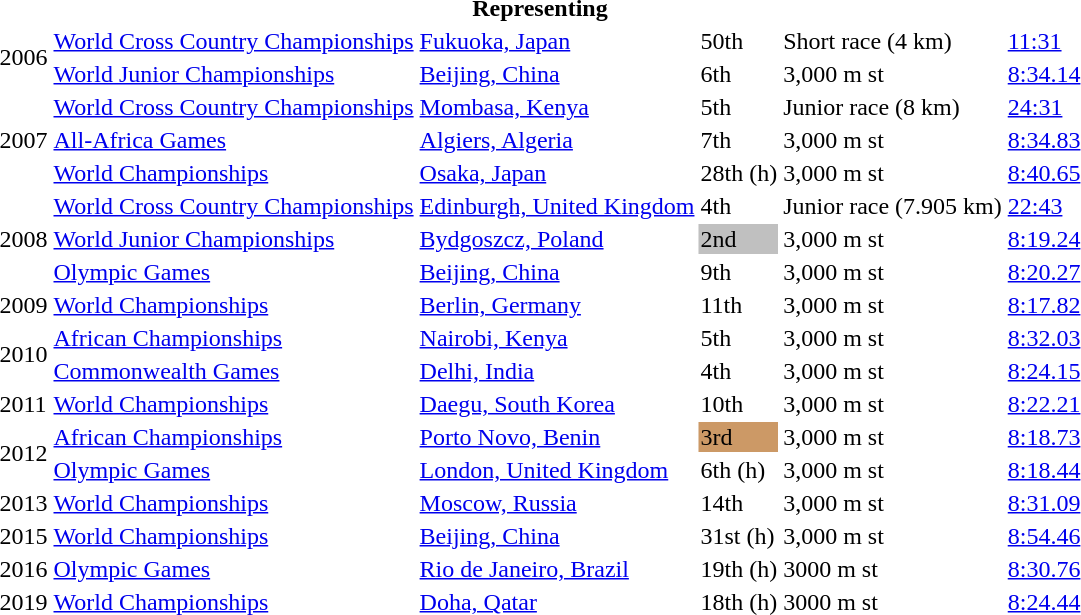<table>
<tr>
<th colspan="6">Representing </th>
</tr>
<tr>
<td rowspan=2>2006</td>
<td><a href='#'>World Cross Country Championships</a></td>
<td><a href='#'>Fukuoka, Japan</a></td>
<td>50th</td>
<td>Short race (4 km)</td>
<td><a href='#'>11:31</a></td>
</tr>
<tr>
<td><a href='#'>World Junior Championships</a></td>
<td><a href='#'>Beijing, China</a></td>
<td>6th</td>
<td>3,000 m st</td>
<td><a href='#'>8:34.14</a></td>
</tr>
<tr>
<td rowspan=3>2007</td>
<td><a href='#'>World Cross Country Championships</a></td>
<td><a href='#'>Mombasa, Kenya</a></td>
<td>5th</td>
<td>Junior race (8 km)</td>
<td><a href='#'>24:31</a></td>
</tr>
<tr>
<td><a href='#'>All-Africa Games</a></td>
<td><a href='#'>Algiers, Algeria</a></td>
<td>7th</td>
<td>3,000 m st</td>
<td><a href='#'>8:34.83</a></td>
</tr>
<tr>
<td><a href='#'>World Championships</a></td>
<td><a href='#'>Osaka, Japan</a></td>
<td>28th (h)</td>
<td>3,000 m st</td>
<td><a href='#'>8:40.65</a></td>
</tr>
<tr>
<td rowspan=3>2008</td>
<td><a href='#'>World Cross Country Championships</a></td>
<td><a href='#'>Edinburgh, United Kingdom</a></td>
<td>4th</td>
<td>Junior race (7.905 km)</td>
<td><a href='#'>22:43</a></td>
</tr>
<tr>
<td><a href='#'>World Junior Championships</a></td>
<td><a href='#'>Bydgoszcz, Poland</a></td>
<td bgcolor=silver>2nd</td>
<td>3,000 m st</td>
<td><a href='#'>8:19.24</a></td>
</tr>
<tr>
<td><a href='#'>Olympic Games</a></td>
<td><a href='#'>Beijing, China</a></td>
<td>9th</td>
<td>3,000 m st</td>
<td><a href='#'>8:20.27</a></td>
</tr>
<tr>
<td>2009</td>
<td><a href='#'>World Championships</a></td>
<td><a href='#'>Berlin, Germany</a></td>
<td>11th</td>
<td>3,000 m st</td>
<td><a href='#'>8:17.82</a></td>
</tr>
<tr>
<td rowspan=2>2010</td>
<td><a href='#'>African Championships</a></td>
<td><a href='#'>Nairobi, Kenya</a></td>
<td>5th</td>
<td>3,000 m st</td>
<td><a href='#'>8:32.03</a></td>
</tr>
<tr>
<td><a href='#'>Commonwealth Games</a></td>
<td><a href='#'>Delhi, India</a></td>
<td>4th</td>
<td>3,000 m st</td>
<td><a href='#'>8:24.15</a></td>
</tr>
<tr>
<td>2011</td>
<td><a href='#'>World Championships</a></td>
<td><a href='#'>Daegu, South Korea</a></td>
<td>10th</td>
<td>3,000 m st</td>
<td><a href='#'>8:22.21</a></td>
</tr>
<tr>
<td rowspan=2>2012</td>
<td><a href='#'>African Championships</a></td>
<td><a href='#'>Porto Novo, Benin</a></td>
<td bgcolor=cc9966>3rd</td>
<td>3,000 m st</td>
<td><a href='#'>8:18.73</a></td>
</tr>
<tr>
<td><a href='#'>Olympic Games</a></td>
<td><a href='#'>London, United Kingdom</a></td>
<td>6th (h)</td>
<td>3,000 m st</td>
<td><a href='#'>8:18.44</a></td>
</tr>
<tr>
<td>2013</td>
<td><a href='#'>World Championships</a></td>
<td><a href='#'>Moscow, Russia</a></td>
<td>14th</td>
<td>3,000 m st</td>
<td><a href='#'>8:31.09</a></td>
</tr>
<tr>
<td>2015</td>
<td><a href='#'>World Championships</a></td>
<td><a href='#'>Beijing, China</a></td>
<td>31st (h)</td>
<td>3,000 m st</td>
<td><a href='#'>8:54.46</a></td>
</tr>
<tr>
<td>2016</td>
<td><a href='#'>Olympic Games</a></td>
<td><a href='#'>Rio de Janeiro, Brazil</a></td>
<td>19th (h)</td>
<td>3000 m st</td>
<td><a href='#'>8:30.76</a></td>
</tr>
<tr>
<td>2019</td>
<td><a href='#'>World Championships</a></td>
<td><a href='#'>Doha, Qatar</a></td>
<td>18th (h)</td>
<td>3000 m st</td>
<td><a href='#'>8:24.44</a></td>
</tr>
</table>
